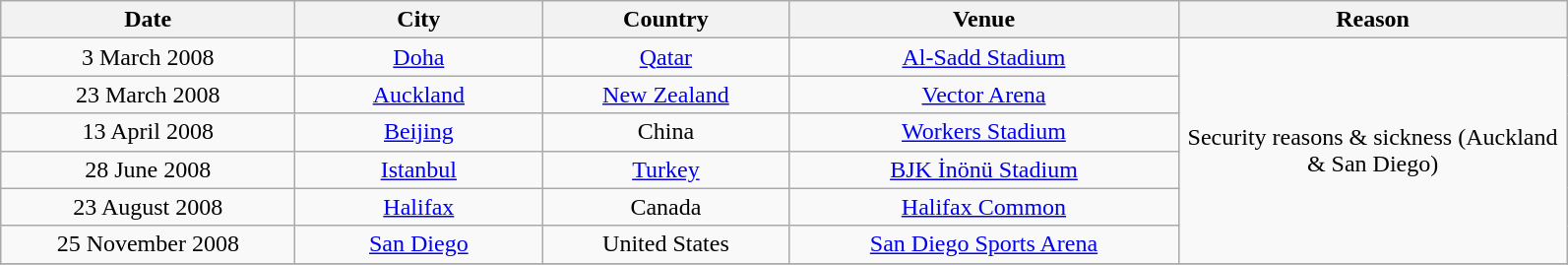<table class="wikitable plainrowheaders" style="text-align:center;">
<tr>
<th scope="col" style="width:12em;">Date</th>
<th scope="col" style="width:10em;">City</th>
<th scope="col" style="width:10em;">Country</th>
<th scope="col" style="width:16em;">Venue</th>
<th scope="col" style="width:16em;">Reason</th>
</tr>
<tr>
<td>3 March 2008</td>
<td><a href='#'>Doha</a></td>
<td><a href='#'>Qatar</a></td>
<td><a href='#'>Al-Sadd Stadium</a></td>
<td rowspan="6">Security reasons & sickness (Auckland & San Diego)</td>
</tr>
<tr>
<td>23 March 2008</td>
<td><a href='#'>Auckland</a></td>
<td><a href='#'>New Zealand</a></td>
<td><a href='#'>Vector Arena</a></td>
</tr>
<tr>
<td>13 April 2008</td>
<td><a href='#'>Beijing</a></td>
<td>China</td>
<td><a href='#'>Workers Stadium</a></td>
</tr>
<tr>
<td>28 June 2008</td>
<td><a href='#'>Istanbul</a></td>
<td><a href='#'>Turkey</a></td>
<td><a href='#'>BJK İnönü Stadium</a></td>
</tr>
<tr>
<td>23 August 2008</td>
<td><a href='#'>Halifax</a></td>
<td>Canada</td>
<td><a href='#'>Halifax Common</a></td>
</tr>
<tr>
<td>25 November 2008</td>
<td><a href='#'>San Diego</a></td>
<td>United States</td>
<td><a href='#'>San Diego Sports Arena</a></td>
</tr>
<tr>
</tr>
</table>
